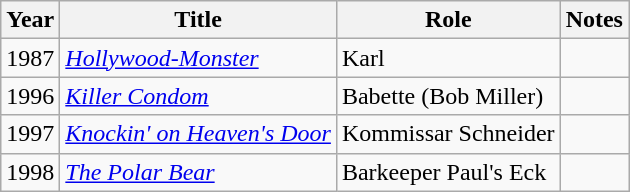<table class="wikitable sortable">
<tr>
<th>Year</th>
<th>Title</th>
<th>Role</th>
<th class="unsortable">Notes</th>
</tr>
<tr>
<td>1987</td>
<td><em><a href='#'>Hollywood-Monster</a></em></td>
<td>Karl</td>
<td></td>
</tr>
<tr>
<td>1996</td>
<td><em><a href='#'>Killer Condom</a></em></td>
<td>Babette (Bob Miller)</td>
<td></td>
</tr>
<tr>
<td>1997</td>
<td><em><a href='#'>Knockin' on Heaven's Door</a></em></td>
<td>Kommissar Schneider</td>
<td></td>
</tr>
<tr>
<td>1998</td>
<td><em><a href='#'>The Polar Bear</a></em></td>
<td>Barkeeper Paul's Eck</td>
<td></td>
</tr>
</table>
